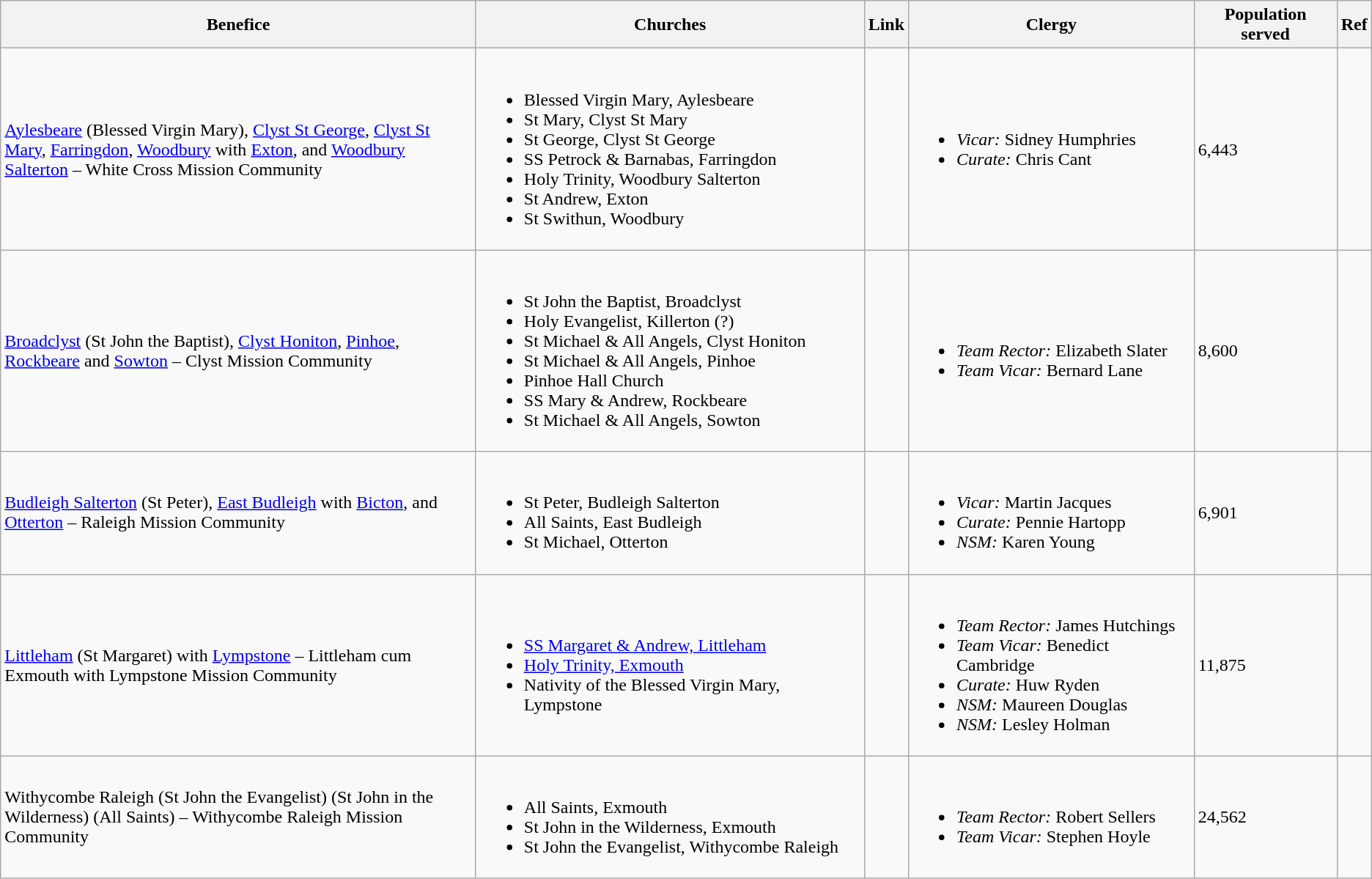<table class="wikitable">
<tr>
<th width="425">Benefice</th>
<th>Churches</th>
<th>Link</th>
<th>Clergy</th>
<th>Population served</th>
<th>Ref</th>
</tr>
<tr>
<td><a href='#'>Aylesbeare</a> (Blessed Virgin Mary), <a href='#'>Clyst St George</a>, <a href='#'>Clyst St Mary</a>, <a href='#'>Farringdon</a>, <a href='#'>Woodbury</a> with <a href='#'>Exton</a>, and <a href='#'>Woodbury Salterton</a> – White Cross Mission Community</td>
<td><br><ul><li>Blessed Virgin Mary, Aylesbeare</li><li>St Mary, Clyst St Mary</li><li>St George, Clyst St George</li><li>SS Petrock & Barnabas, Farringdon</li><li>Holy Trinity, Woodbury Salterton</li><li>St Andrew, Exton</li><li>St Swithun, Woodbury</li></ul></td>
<td><br><td><ul><li><em>Vicar:</em> Sidney Humphries</li><li><em>Curate:</em> Chris Cant</li></ul></td></td>
<td>6,443</td>
<td></td>
</tr>
<tr>
<td><a href='#'>Broadclyst</a> (St John the Baptist), <a href='#'>Clyst Honiton</a>, <a href='#'>Pinhoe</a>, <a href='#'>Rockbeare</a> and <a href='#'>Sowton</a> – Clyst Mission Community</td>
<td><br><ul><li>St John the Baptist, Broadclyst</li><li>Holy Evangelist, Killerton (?)</li><li>St Michael & All Angels, Clyst Honiton</li><li>St Michael & All Angels, Pinhoe</li><li>Pinhoe Hall Church</li><li>SS Mary & Andrew, Rockbeare</li><li>St Michael & All Angels, Sowton</li></ul></td>
<td></td>
<td><br><ul><li><em>Team Rector:</em> Elizabeth Slater</li><li><em>Team Vicar:</em> Bernard Lane</li></ul></td>
<td>8,600</td>
<td></td>
</tr>
<tr>
<td><a href='#'>Budleigh Salterton</a> (St Peter), <a href='#'>East Budleigh</a> with <a href='#'>Bicton</a>, and <a href='#'>Otterton</a> – Raleigh Mission Community</td>
<td><br><ul><li>St Peter, Budleigh Salterton </li><li>All Saints, East Budleigh </li><li>St Michael, Otterton </li></ul></td>
<td></td>
<td><br><ul><li><em>Vicar:</em> Martin Jacques</li><li><em>Curate:</em> Pennie Hartopp</li><li><em>NSM:</em> Karen Young</li></ul></td>
<td>6,901</td>
<td></td>
</tr>
<tr>
<td><a href='#'>Littleham</a> (St Margaret) with <a href='#'>Lympstone</a> – Littleham cum Exmouth with Lympstone Mission Community</td>
<td><br><ul><li><a href='#'>SS Margaret & Andrew, Littleham</a></li><li><a href='#'>Holy Trinity, Exmouth</a></li><li>Nativity of the Blessed Virgin Mary, Lympstone</li></ul></td>
<td></td>
<td><br><ul><li><em>Team Rector:</em> James Hutchings</li><li><em>Team Vicar:</em> Benedict Cambridge</li><li><em>Curate:</em> Huw Ryden</li><li><em>NSM:</em> Maureen Douglas</li><li><em>NSM:</em> Lesley Holman</li></ul></td>
<td>11,875</td>
<td></td>
</tr>
<tr>
<td>Withycombe Raleigh (St John the Evangelist) (St John in the Wilderness) (All Saints) – Withycombe Raleigh Mission Community</td>
<td><br><ul><li>All Saints, Exmouth</li><li>St John in the Wilderness, Exmouth </li><li>St John the Evangelist, Withycombe Raleigh</li></ul></td>
<td></td>
<td><br><ul><li><em>Team Rector:</em> Robert Sellers</li><li><em>Team Vicar:</em> Stephen Hoyle</li></ul></td>
<td>24,562</td>
<td></td>
</tr>
</table>
